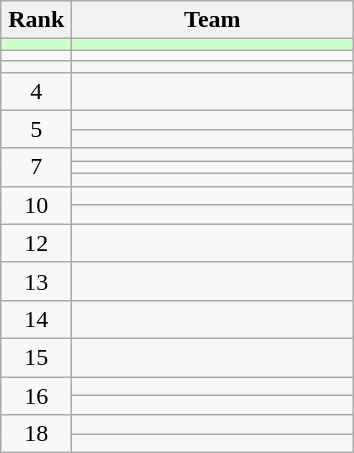<table class="wikitable" style="text-align:center">
<tr>
<th width=40>Rank</th>
<th width=180>Team</th>
</tr>
<tr bgcolor=#ccffcc>
<td></td>
<td style="text-align:left"></td>
</tr>
<tr>
<td></td>
<td style="text-align:left"></td>
</tr>
<tr>
<td></td>
<td style="text-align:left"></td>
</tr>
<tr>
<td>4</td>
<td style="text-align:left"></td>
</tr>
<tr>
<td rowspan=2>5</td>
<td style="text-align:left"></td>
</tr>
<tr>
<td style="text-align:left"></td>
</tr>
<tr>
<td rowspan=3>7</td>
<td style="text-align:left"></td>
</tr>
<tr>
<td style="text-align:left"></td>
</tr>
<tr>
<td style="text-align:left"></td>
</tr>
<tr>
<td rowspan=2>10</td>
<td style="text-align:left"></td>
</tr>
<tr>
<td style="text-align:left"></td>
</tr>
<tr>
<td>12</td>
<td style="text-align:left"></td>
</tr>
<tr>
<td>13</td>
<td style="text-align:left"></td>
</tr>
<tr>
<td>14</td>
<td style="text-align:left"></td>
</tr>
<tr>
<td>15</td>
<td style="text-align:left"></td>
</tr>
<tr>
<td rowspan=2>16</td>
<td style="text-align:left"></td>
</tr>
<tr>
<td style="text-align:left"></td>
</tr>
<tr>
<td rowspan=2>18</td>
<td style="text-align:left"></td>
</tr>
<tr>
<td style="text-align:left"></td>
</tr>
</table>
